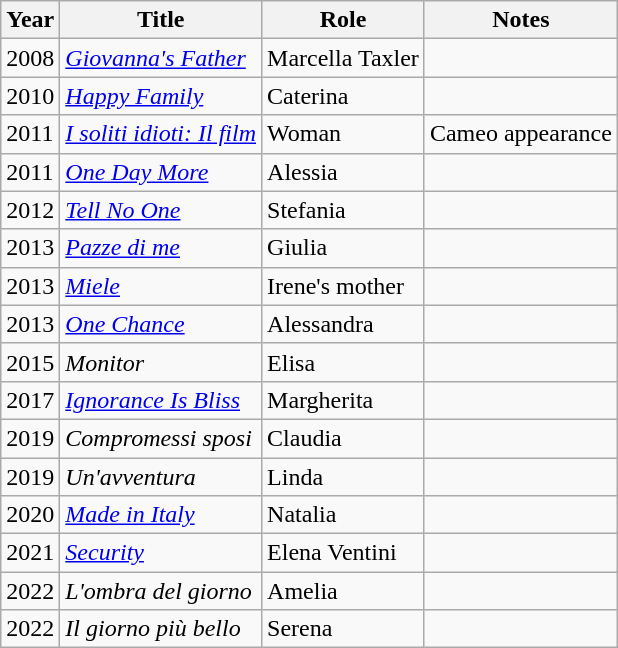<table class="wikitable">
<tr>
<th>Year</th>
<th>Title</th>
<th>Role</th>
<th>Notes</th>
</tr>
<tr>
<td>2008</td>
<td><em><a href='#'>Giovanna's Father</a></em></td>
<td>Marcella Taxler</td>
<td></td>
</tr>
<tr>
<td>2010</td>
<td><em><a href='#'>Happy Family</a></em></td>
<td>Caterina</td>
<td></td>
</tr>
<tr>
<td>2011</td>
<td><em><a href='#'>I soliti idioti: Il film</a></em></td>
<td>Woman</td>
<td>Cameo appearance</td>
</tr>
<tr>
<td>2011</td>
<td><em><a href='#'>One Day More</a></em></td>
<td>Alessia</td>
<td></td>
</tr>
<tr>
<td>2012</td>
<td><em><a href='#'>Tell No One</a></em></td>
<td>Stefania</td>
<td></td>
</tr>
<tr>
<td>2013</td>
<td><em><a href='#'>Pazze di me</a></em></td>
<td>Giulia</td>
<td></td>
</tr>
<tr>
<td>2013</td>
<td><em><a href='#'>Miele</a></em></td>
<td>Irene's mother</td>
<td></td>
</tr>
<tr>
<td>2013</td>
<td><em><a href='#'>One Chance</a></em></td>
<td>Alessandra</td>
<td></td>
</tr>
<tr>
<td>2015</td>
<td><em>Monitor</em></td>
<td>Elisa</td>
<td></td>
</tr>
<tr>
<td>2017</td>
<td><em><a href='#'>Ignorance Is Bliss</a></em></td>
<td>Margherita</td>
<td></td>
</tr>
<tr>
<td>2019</td>
<td><em>Compromessi sposi</em></td>
<td>Claudia</td>
<td></td>
</tr>
<tr>
<td>2019</td>
<td><em>Un'avventura</em></td>
<td>Linda</td>
<td></td>
</tr>
<tr>
<td>2020</td>
<td><em><a href='#'>Made in Italy</a></em></td>
<td>Natalia</td>
<td></td>
</tr>
<tr>
<td>2021</td>
<td><em><a href='#'>Security</a></em></td>
<td>Elena Ventini</td>
<td></td>
</tr>
<tr>
<td>2022</td>
<td><em>L'ombra del giorno</em></td>
<td>Amelia</td>
<td></td>
</tr>
<tr>
<td>2022</td>
<td><em>Il giorno più bello</em></td>
<td>Serena</td>
<td></td>
</tr>
</table>
